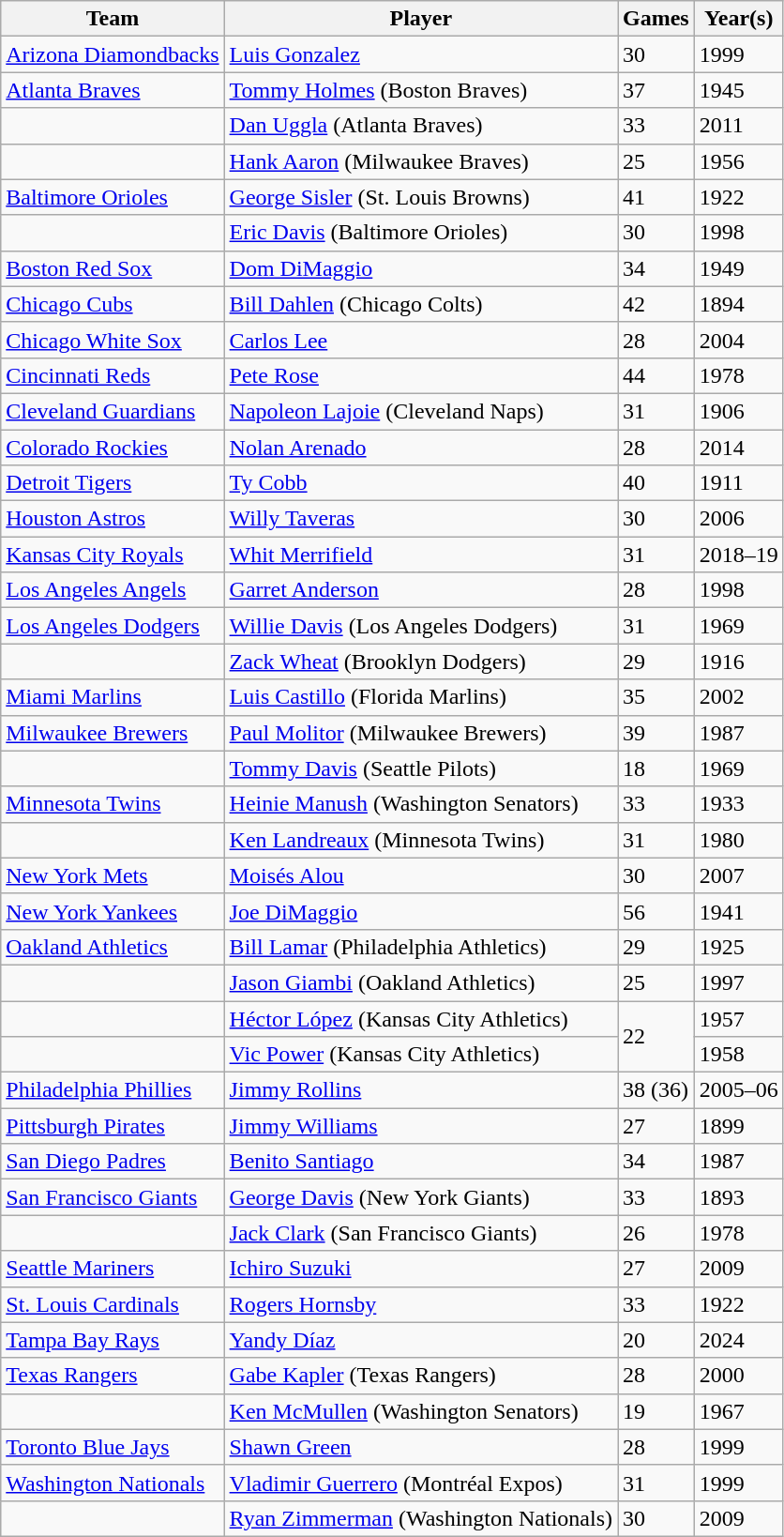<table class="wikitable">
<tr>
<th>Team</th>
<th>Player</th>
<th>Games</th>
<th>Year(s)</th>
</tr>
<tr>
<td><a href='#'>Arizona Diamondbacks</a></td>
<td><a href='#'>Luis Gonzalez</a></td>
<td>30</td>
<td>1999</td>
</tr>
<tr>
<td><a href='#'>Atlanta Braves</a></td>
<td><a href='#'>Tommy Holmes</a> (Boston Braves)</td>
<td>37</td>
<td>1945</td>
</tr>
<tr>
<td></td>
<td><a href='#'>Dan Uggla</a> (Atlanta Braves)</td>
<td>33</td>
<td>2011</td>
</tr>
<tr>
<td></td>
<td><a href='#'>Hank Aaron</a> (Milwaukee Braves)</td>
<td>25</td>
<td>1956</td>
</tr>
<tr>
<td><a href='#'>Baltimore Orioles</a></td>
<td><a href='#'>George Sisler</a> (St. Louis Browns)</td>
<td>41</td>
<td>1922</td>
</tr>
<tr>
<td></td>
<td><a href='#'>Eric Davis</a> (Baltimore Orioles)</td>
<td>30</td>
<td>1998</td>
</tr>
<tr>
<td><a href='#'>Boston Red Sox</a></td>
<td><a href='#'>Dom DiMaggio</a></td>
<td>34</td>
<td>1949</td>
</tr>
<tr>
<td><a href='#'>Chicago Cubs</a></td>
<td><a href='#'>Bill Dahlen</a> (Chicago Colts)</td>
<td>42</td>
<td>1894</td>
</tr>
<tr>
<td><a href='#'>Chicago White Sox</a></td>
<td><a href='#'>Carlos Lee</a></td>
<td>28</td>
<td>2004</td>
</tr>
<tr>
<td><a href='#'>Cincinnati Reds</a></td>
<td><a href='#'>Pete Rose</a></td>
<td>44</td>
<td>1978</td>
</tr>
<tr>
<td><a href='#'>Cleveland Guardians</a></td>
<td><a href='#'>Napoleon Lajoie</a> (Cleveland Naps)</td>
<td>31</td>
<td>1906</td>
</tr>
<tr>
<td><a href='#'>Colorado Rockies</a></td>
<td><a href='#'>Nolan Arenado</a></td>
<td>28</td>
<td>2014</td>
</tr>
<tr>
<td><a href='#'>Detroit Tigers</a></td>
<td><a href='#'>Ty Cobb</a></td>
<td>40</td>
<td>1911</td>
</tr>
<tr>
<td><a href='#'>Houston Astros</a></td>
<td><a href='#'>Willy Taveras</a></td>
<td>30</td>
<td>2006</td>
</tr>
<tr>
<td><a href='#'>Kansas City Royals</a></td>
<td><a href='#'>Whit Merrifield</a></td>
<td>31</td>
<td>2018–19</td>
</tr>
<tr>
<td><a href='#'>Los Angeles Angels</a></td>
<td><a href='#'>Garret Anderson</a></td>
<td>28</td>
<td>1998</td>
</tr>
<tr>
<td><a href='#'>Los Angeles Dodgers</a></td>
<td><a href='#'>Willie Davis</a> (Los Angeles Dodgers)</td>
<td>31</td>
<td>1969</td>
</tr>
<tr>
<td></td>
<td><a href='#'>Zack Wheat</a> (Brooklyn Dodgers)</td>
<td>29</td>
<td>1916</td>
</tr>
<tr>
<td><a href='#'>Miami Marlins</a></td>
<td><a href='#'>Luis Castillo</a> (Florida Marlins)</td>
<td>35</td>
<td>2002</td>
</tr>
<tr>
<td><a href='#'>Milwaukee Brewers</a></td>
<td><a href='#'>Paul Molitor</a> (Milwaukee Brewers)</td>
<td>39</td>
<td>1987</td>
</tr>
<tr>
<td></td>
<td><a href='#'>Tommy Davis</a> (Seattle Pilots)</td>
<td>18</td>
<td>1969</td>
</tr>
<tr>
<td><a href='#'>Minnesota Twins</a></td>
<td><a href='#'>Heinie Manush</a> (Washington Senators)</td>
<td>33</td>
<td>1933</td>
</tr>
<tr>
<td></td>
<td><a href='#'>Ken Landreaux</a> (Minnesota Twins)</td>
<td>31</td>
<td>1980</td>
</tr>
<tr>
<td><a href='#'>New York Mets</a></td>
<td><a href='#'>Moisés Alou</a></td>
<td>30</td>
<td>2007</td>
</tr>
<tr>
<td><a href='#'>New York Yankees</a></td>
<td><a href='#'>Joe DiMaggio</a></td>
<td>56</td>
<td>1941</td>
</tr>
<tr>
<td><a href='#'>Oakland Athletics</a></td>
<td><a href='#'>Bill Lamar</a> (Philadelphia Athletics)</td>
<td>29</td>
<td>1925</td>
</tr>
<tr>
<td></td>
<td><a href='#'>Jason Giambi</a> (Oakland Athletics)</td>
<td>25</td>
<td>1997</td>
</tr>
<tr>
<td></td>
<td><a href='#'>Héctor López</a> (Kansas City Athletics)</td>
<td rowspan=2>22</td>
<td>1957</td>
</tr>
<tr>
<td></td>
<td><a href='#'>Vic Power</a> (Kansas City Athletics)</td>
<td>1958</td>
</tr>
<tr>
<td><a href='#'>Philadelphia Phillies</a></td>
<td><a href='#'>Jimmy Rollins</a></td>
<td>38 (36)</td>
<td>2005–06</td>
</tr>
<tr>
<td><a href='#'>Pittsburgh Pirates</a></td>
<td><a href='#'>Jimmy Williams</a></td>
<td>27</td>
<td>1899</td>
</tr>
<tr>
<td><a href='#'>San Diego Padres</a></td>
<td><a href='#'>Benito Santiago</a></td>
<td>34</td>
<td>1987</td>
</tr>
<tr>
<td><a href='#'>San Francisco Giants</a></td>
<td><a href='#'>George Davis</a> (New York Giants)</td>
<td>33</td>
<td>1893</td>
</tr>
<tr>
<td></td>
<td><a href='#'>Jack Clark</a> (San Francisco Giants)</td>
<td>26</td>
<td>1978</td>
</tr>
<tr>
<td><a href='#'>Seattle Mariners</a></td>
<td><a href='#'>Ichiro Suzuki</a></td>
<td>27</td>
<td>2009</td>
</tr>
<tr>
<td><a href='#'>St. Louis Cardinals</a></td>
<td><a href='#'>Rogers Hornsby</a></td>
<td>33</td>
<td>1922</td>
</tr>
<tr>
<td><a href='#'>Tampa Bay Rays</a></td>
<td><a href='#'>Yandy Díaz</a></td>
<td>20</td>
<td>2024</td>
</tr>
<tr>
<td><a href='#'>Texas Rangers</a></td>
<td><a href='#'>Gabe Kapler</a> (Texas Rangers)</td>
<td>28</td>
<td>2000</td>
</tr>
<tr>
<td></td>
<td><a href='#'>Ken McMullen</a> (Washington Senators)</td>
<td>19</td>
<td>1967</td>
</tr>
<tr>
<td><a href='#'>Toronto Blue Jays</a></td>
<td><a href='#'>Shawn Green</a></td>
<td>28</td>
<td>1999</td>
</tr>
<tr>
<td><a href='#'>Washington Nationals</a></td>
<td><a href='#'>Vladimir Guerrero</a> (Montréal Expos)</td>
<td>31</td>
<td>1999</td>
</tr>
<tr>
<td></td>
<td><a href='#'>Ryan Zimmerman</a> (Washington Nationals)</td>
<td>30</td>
<td>2009</td>
</tr>
</table>
